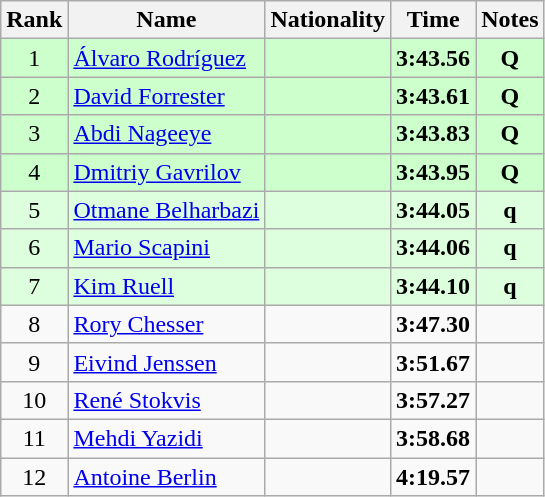<table class="wikitable sortable" style="text-align:center">
<tr>
<th>Rank</th>
<th>Name</th>
<th>Nationality</th>
<th>Time</th>
<th>Notes</th>
</tr>
<tr bgcolor=ccffcc>
<td>1</td>
<td align=left><a href='#'>Álvaro Rodríguez</a></td>
<td align=left></td>
<td><strong>3:43.56</strong></td>
<td><strong>Q</strong></td>
</tr>
<tr bgcolor=ccffcc>
<td>2</td>
<td align=left><a href='#'>David Forrester</a></td>
<td align=left></td>
<td><strong>3:43.61</strong></td>
<td><strong>Q</strong></td>
</tr>
<tr bgcolor=ccffcc>
<td>3</td>
<td align=left><a href='#'>Abdi Nageeye</a></td>
<td align=left></td>
<td><strong>3:43.83</strong></td>
<td><strong>Q</strong></td>
</tr>
<tr bgcolor=ccffcc>
<td>4</td>
<td align=left><a href='#'>Dmitriy Gavrilov</a></td>
<td align=left></td>
<td><strong>3:43.95</strong></td>
<td><strong>Q</strong></td>
</tr>
<tr bgcolor=ddffdd>
<td>5</td>
<td align=left><a href='#'>Otmane Belharbazi</a></td>
<td align=left></td>
<td><strong>3:44.05</strong></td>
<td><strong>q</strong></td>
</tr>
<tr bgcolor=ddffdd>
<td>6</td>
<td align=left><a href='#'>Mario Scapini</a></td>
<td align=left></td>
<td><strong>3:44.06</strong></td>
<td><strong>q</strong></td>
</tr>
<tr bgcolor=ddffdd>
<td>7</td>
<td align=left><a href='#'>Kim Ruell</a></td>
<td align=left></td>
<td><strong>3:44.10</strong></td>
<td><strong>q</strong></td>
</tr>
<tr>
<td>8</td>
<td align=left><a href='#'>Rory Chesser</a></td>
<td align=left></td>
<td><strong>3:47.30</strong></td>
<td></td>
</tr>
<tr>
<td>9</td>
<td align=left><a href='#'>Eivind Jenssen</a></td>
<td align=left></td>
<td><strong>3:51.67</strong></td>
<td></td>
</tr>
<tr>
<td>10</td>
<td align=left><a href='#'>René Stokvis</a></td>
<td align=left></td>
<td><strong>3:57.27</strong></td>
<td></td>
</tr>
<tr>
<td>11</td>
<td align=left><a href='#'>Mehdi Yazidi</a></td>
<td align=left></td>
<td><strong>3:58.68</strong></td>
<td></td>
</tr>
<tr>
<td>12</td>
<td align=left><a href='#'>Antoine Berlin</a></td>
<td align=left></td>
<td><strong>4:19.57</strong></td>
<td></td>
</tr>
</table>
